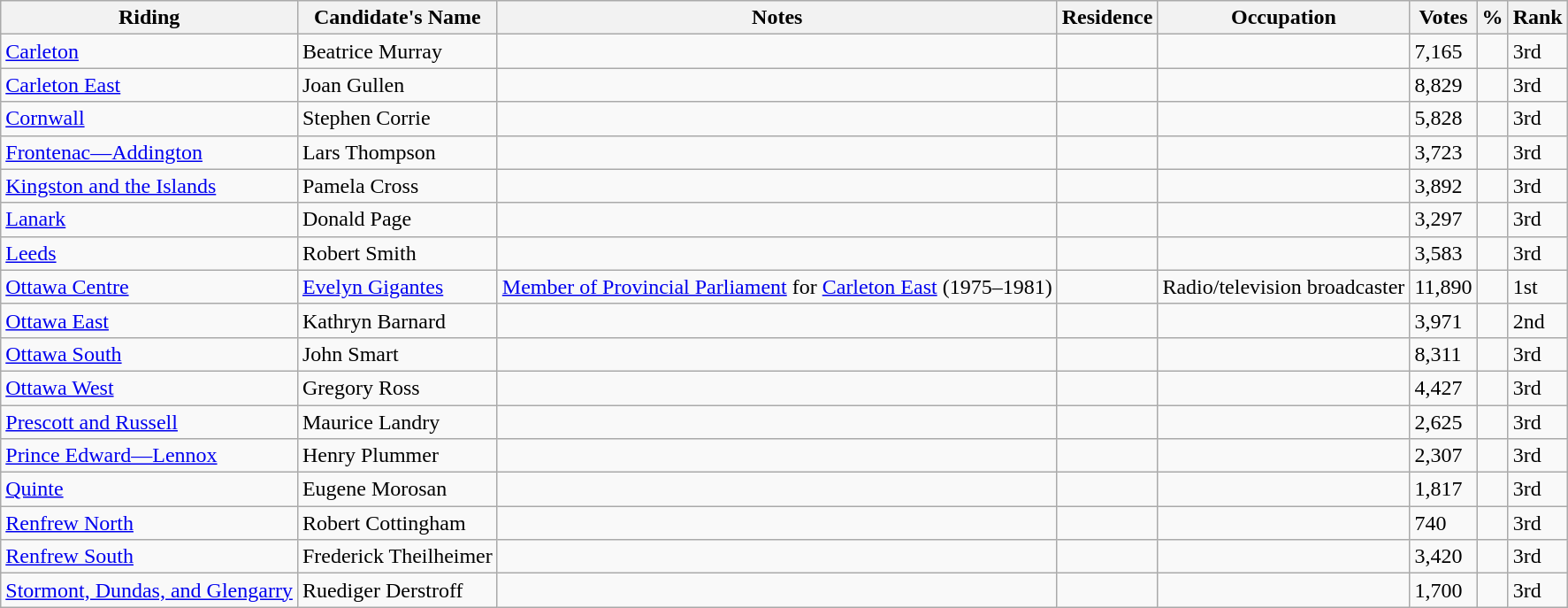<table class="wikitable sortable">
<tr>
<th>Riding<br></th>
<th>Candidate's Name</th>
<th>Notes</th>
<th>Residence</th>
<th>Occupation</th>
<th>Votes</th>
<th>%</th>
<th>Rank</th>
</tr>
<tr>
<td><a href='#'>Carleton</a></td>
<td>Beatrice Murray</td>
<td></td>
<td></td>
<td></td>
<td>7,165</td>
<td></td>
<td>3rd</td>
</tr>
<tr>
<td><a href='#'>Carleton East</a></td>
<td>Joan Gullen</td>
<td></td>
<td></td>
<td></td>
<td>8,829</td>
<td></td>
<td>3rd</td>
</tr>
<tr>
<td><a href='#'>Cornwall</a></td>
<td>Stephen Corrie</td>
<td></td>
<td></td>
<td></td>
<td>5,828</td>
<td></td>
<td>3rd</td>
</tr>
<tr>
<td><a href='#'>Frontenac—Addington</a></td>
<td>Lars Thompson</td>
<td></td>
<td></td>
<td></td>
<td>3,723</td>
<td></td>
<td>3rd</td>
</tr>
<tr>
<td><a href='#'>Kingston and the Islands</a></td>
<td>Pamela Cross</td>
<td></td>
<td></td>
<td></td>
<td>3,892</td>
<td></td>
<td>3rd</td>
</tr>
<tr>
<td><a href='#'>Lanark</a></td>
<td>Donald Page</td>
<td></td>
<td></td>
<td></td>
<td>3,297</td>
<td></td>
<td>3rd</td>
</tr>
<tr>
<td><a href='#'>Leeds</a></td>
<td>Robert Smith</td>
<td></td>
<td></td>
<td></td>
<td>3,583</td>
<td></td>
<td>3rd</td>
</tr>
<tr>
<td><a href='#'>Ottawa Centre</a></td>
<td><a href='#'>Evelyn Gigantes</a></td>
<td><a href='#'>Member of Provincial Parliament</a> for <a href='#'>Carleton East</a> (1975–1981)</td>
<td></td>
<td>Radio/television broadcaster</td>
<td>11,890</td>
<td></td>
<td>1st</td>
</tr>
<tr>
<td><a href='#'>Ottawa East</a></td>
<td>Kathryn Barnard</td>
<td></td>
<td></td>
<td></td>
<td>3,971</td>
<td></td>
<td>2nd</td>
</tr>
<tr>
<td><a href='#'>Ottawa South</a></td>
<td>John Smart</td>
<td></td>
<td></td>
<td></td>
<td>8,311</td>
<td></td>
<td>3rd</td>
</tr>
<tr>
<td><a href='#'>Ottawa West</a></td>
<td>Gregory Ross</td>
<td></td>
<td></td>
<td></td>
<td>4,427</td>
<td></td>
<td>3rd</td>
</tr>
<tr>
<td><a href='#'>Prescott and Russell</a></td>
<td>Maurice Landry</td>
<td></td>
<td></td>
<td></td>
<td>2,625</td>
<td></td>
<td>3rd</td>
</tr>
<tr>
<td><a href='#'>Prince Edward—Lennox</a></td>
<td>Henry Plummer</td>
<td></td>
<td></td>
<td></td>
<td>2,307</td>
<td></td>
<td>3rd</td>
</tr>
<tr>
<td><a href='#'>Quinte</a></td>
<td>Eugene Morosan</td>
<td></td>
<td></td>
<td></td>
<td>1,817</td>
<td></td>
<td>3rd</td>
</tr>
<tr>
<td><a href='#'>Renfrew North</a></td>
<td>Robert Cottingham</td>
<td></td>
<td></td>
<td></td>
<td>740</td>
<td></td>
<td>3rd</td>
</tr>
<tr>
<td><a href='#'>Renfrew South</a></td>
<td>Frederick Theilheimer</td>
<td></td>
<td></td>
<td></td>
<td>3,420</td>
<td></td>
<td>3rd</td>
</tr>
<tr>
<td><a href='#'>Stormont, Dundas, and Glengarry</a></td>
<td>Ruediger Derstroff</td>
<td></td>
<td></td>
<td></td>
<td>1,700</td>
<td></td>
<td>3rd</td>
</tr>
</table>
